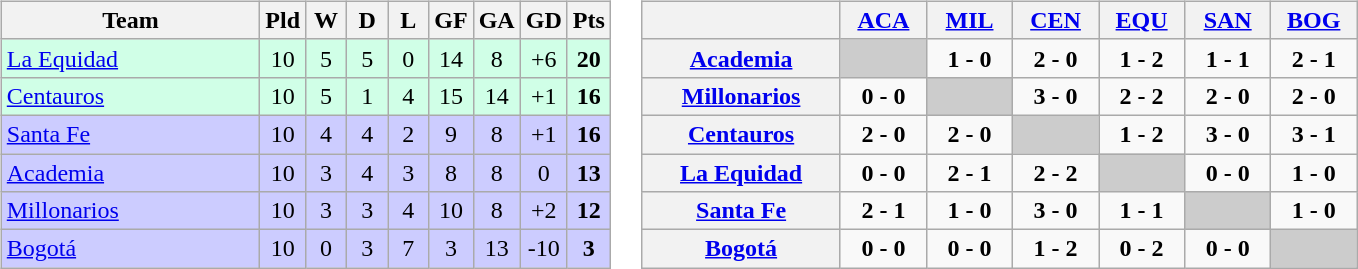<table>
<tr>
<td><br><table class="wikitable" style="text-align: center;">
<tr>
<th style="width:165px;">Team</th>
<th width="20">Pld</th>
<th width="20">W</th>
<th width="20">D</th>
<th width="20">L</th>
<th width="20">GF</th>
<th width="20">GA</th>
<th width="20">GD</th>
<th width="20">Pts</th>
</tr>
<tr style="text-align:center; background:#d0ffe7;">
<td align=left><a href='#'>La Equidad</a></td>
<td>10</td>
<td>5</td>
<td>5</td>
<td>0</td>
<td>14</td>
<td>8</td>
<td>+6</td>
<td><strong>20</strong></td>
</tr>
<tr style="text-align:center; background:#d0ffe7;">
<td align=left><a href='#'>Centauros</a></td>
<td>10</td>
<td>5</td>
<td>1</td>
<td>4</td>
<td>15</td>
<td>14</td>
<td>+1</td>
<td><strong>16</strong></td>
</tr>
<tr style="text-align:center; background:#ccf;">
<td align=left><a href='#'>Santa Fe</a></td>
<td>10</td>
<td>4</td>
<td>4</td>
<td>2</td>
<td>9</td>
<td>8</td>
<td>+1</td>
<td><strong>16</strong></td>
</tr>
<tr style="text-align:center; background:#ccf;">
<td align=left><a href='#'>Academia</a></td>
<td>10</td>
<td>3</td>
<td>4</td>
<td>3</td>
<td>8</td>
<td>8</td>
<td>0</td>
<td><strong>13</strong></td>
</tr>
<tr style="text-align:center; background:#ccf;">
<td align=left><a href='#'>Millonarios</a></td>
<td>10</td>
<td>3</td>
<td>3</td>
<td>4</td>
<td>10</td>
<td>8</td>
<td>+2</td>
<td><strong>12</strong></td>
</tr>
<tr style="text-align:center; background:#ccf;">
<td align=left><a href='#'>Bogotá</a></td>
<td>10</td>
<td>0</td>
<td>3</td>
<td>7</td>
<td>3</td>
<td>13</td>
<td>-10</td>
<td><strong>3</strong></td>
</tr>
</table>
</td>
<td><br><table class="wikitable" style="text-align:center">
<tr>
<th style="width:125px;"> </th>
<th width="50"><a href='#'>ACA</a></th>
<th width="50"><a href='#'>MIL</a></th>
<th width="50"><a href='#'>CEN</a></th>
<th width="50"><a href='#'>EQU</a></th>
<th width="50"><a href='#'>SAN</a></th>
<th width="50"><a href='#'>BOG</a></th>
</tr>
<tr>
<th><a href='#'>Academia</a></th>
<td style="background:#ccc;"></td>
<td><strong>1 - 0</strong></td>
<td><strong>2 - 0</strong></td>
<td><strong>1 - 2</strong></td>
<td><strong>1 - 1</strong></td>
<td><strong>2 - 1</strong></td>
</tr>
<tr>
<th><a href='#'>Millonarios</a></th>
<td><strong>0 - 0</strong></td>
<td style="background:#ccc;"></td>
<td><strong>3 - 0</strong></td>
<td><strong>2 - 2</strong></td>
<td><strong>2 - 0</strong></td>
<td><strong>2 - 0</strong></td>
</tr>
<tr>
<th><a href='#'>Centauros</a></th>
<td><strong>2 - 0</strong></td>
<td><strong>2 - 0</strong></td>
<td style="background:#ccc;"></td>
<td><strong>1 - 2</strong></td>
<td><strong>3 - 0</strong></td>
<td><strong>3 - 1</strong></td>
</tr>
<tr>
<th><a href='#'>La Equidad</a></th>
<td><strong>0 - 0</strong></td>
<td><strong>2 - 1</strong></td>
<td><strong>2 - 2</strong></td>
<td style="background:#ccc;"></td>
<td><strong>0 - 0</strong></td>
<td><strong>1 - 0</strong></td>
</tr>
<tr>
<th><a href='#'>Santa Fe</a></th>
<td><strong>2 - 1</strong></td>
<td><strong>1 - 0</strong></td>
<td><strong>3 - 0</strong></td>
<td><strong>1 - 1</strong></td>
<td style="background:#ccc;"></td>
<td><strong>1 - 0</strong></td>
</tr>
<tr>
<th><a href='#'>Bogotá</a></th>
<td><strong>0 - 0</strong></td>
<td><strong>0 - 0</strong></td>
<td><strong>1 - 2</strong></td>
<td><strong>0 - 2</strong></td>
<td><strong>0 - 0</strong></td>
<td style="background:#ccc;"></td>
</tr>
</table>
</td>
</tr>
</table>
